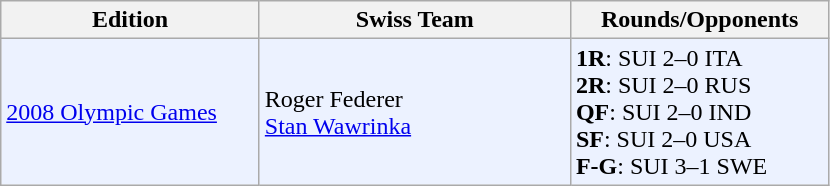<table class=wikitable>
<tr>
<th width=165>Edition</th>
<th width=200> Swiss Team</th>
<th width=165>Rounds/Opponents</th>
</tr>
<tr bgcolor=#ECF2FF>
<td><a href='#'>2008 Olympic Games</a></td>
<td>Roger Federer<br><a href='#'>Stan Wawrinka</a></td>
<td><strong>1R</strong>: SUI 2–0 ITA <br><strong>2R</strong>: SUI 2–0 RUS <br><strong>QF</strong>: SUI 2–0 IND<br><strong>SF</strong>: SUI 2–0 USA<br>  <strong> F-G</strong>:  SUI 3–1 SWE</td>
</tr>
</table>
